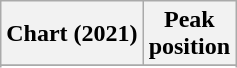<table class="wikitable sortable plainrowheaders" style="text-align:center">
<tr>
<th scope="col">Chart (2021)</th>
<th scope="col">Peak<br>position</th>
</tr>
<tr>
</tr>
<tr>
</tr>
<tr>
</tr>
<tr>
</tr>
</table>
